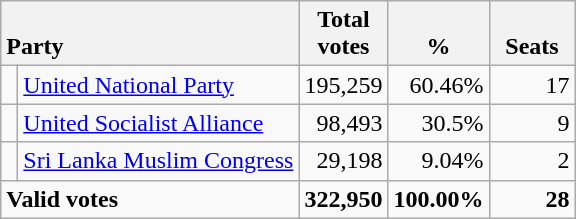<table class="wikitable" style="text-align:right;">
<tr>
<th style="text-align:left; vertical-align:bottom;" colspan="2">Party</th>
<th style="vertical-align:bottom; text-align:center; width:50px;">Total votes</th>
<th style="vertical-align:bottom; text-align:center; width:50px;">%</th>
<th style="vertical-align:bottom; text-align:center; width:50px;">Seats</th>
</tr>
<tr>
<td bgcolor=> </td>
<td align=left><a href='#'>United National Party</a></td>
<td>195,259</td>
<td>60.46%</td>
<td>17</td>
</tr>
<tr>
<td bgcolor=> </td>
<td align=left><a href='#'>United Socialist Alliance</a></td>
<td>98,493</td>
<td>30.5%</td>
<td>9</td>
</tr>
<tr>
<td bgcolor=> </td>
<td align=left><a href='#'>Sri Lanka Muslim Congress</a></td>
<td>29,198</td>
<td>9.04%</td>
<td>2</td>
</tr>
<tr style="font-weight:bold">
<td style="text-align:left;" colspan="2">Valid votes</td>
<td>322,950</td>
<td>100.00%</td>
<td>28</td>
</tr>
</table>
